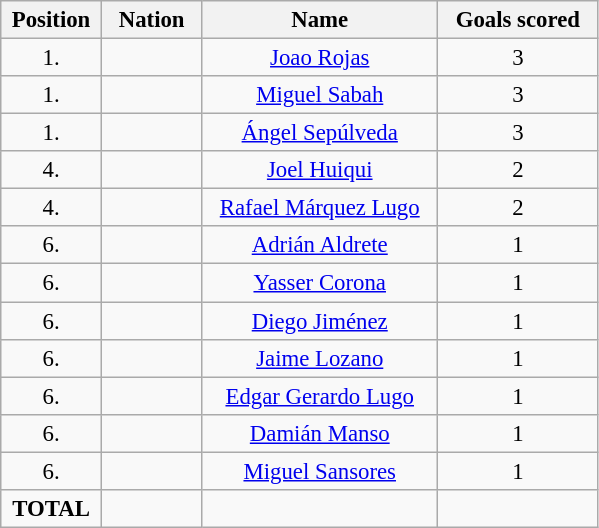<table class="wikitable" style="font-size: 95%; text-align: center;">
<tr>
<th width=60>Position</th>
<th width=60>Nation</th>
<th width=150>Name</th>
<th width=100>Goals scored</th>
</tr>
<tr>
<td>1.</td>
<td></td>
<td><a href='#'>Joao Rojas</a></td>
<td>3</td>
</tr>
<tr>
<td>1.</td>
<td></td>
<td><a href='#'>Miguel Sabah</a></td>
<td>3</td>
</tr>
<tr>
<td>1.</td>
<td></td>
<td><a href='#'>Ángel Sepúlveda</a></td>
<td>3</td>
</tr>
<tr>
<td>4.</td>
<td></td>
<td><a href='#'>Joel Huiqui</a></td>
<td>2</td>
</tr>
<tr>
<td>4.</td>
<td></td>
<td><a href='#'>Rafael Márquez Lugo</a></td>
<td>2</td>
</tr>
<tr>
<td>6.</td>
<td></td>
<td><a href='#'>Adrián Aldrete</a></td>
<td>1</td>
</tr>
<tr>
<td>6.</td>
<td></td>
<td><a href='#'>Yasser Corona</a></td>
<td>1</td>
</tr>
<tr>
<td>6.</td>
<td></td>
<td><a href='#'>Diego Jiménez</a></td>
<td>1</td>
</tr>
<tr>
<td>6.</td>
<td></td>
<td><a href='#'>Jaime Lozano</a></td>
<td>1</td>
</tr>
<tr>
<td>6.</td>
<td></td>
<td><a href='#'>Edgar Gerardo Lugo</a></td>
<td>1</td>
</tr>
<tr>
<td>6.</td>
<td></td>
<td><a href='#'>Damián Manso</a></td>
<td>1</td>
</tr>
<tr>
<td>6.</td>
<td></td>
<td><a href='#'>Miguel Sansores</a></td>
<td>1</td>
</tr>
<tr>
<td><strong>TOTAL</strong></td>
<td></td>
<td></td>
<td></td>
</tr>
</table>
